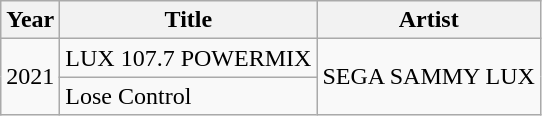<table class="wikitable">
<tr>
<th>Year</th>
<th>Title</th>
<th>Artist</th>
</tr>
<tr>
<td rowspan="2">2021</td>
<td>LUX 107.7 POWERMIX</td>
<td rowspan="2">SEGA SAMMY LUX</td>
</tr>
<tr>
<td>Lose Control</td>
</tr>
</table>
